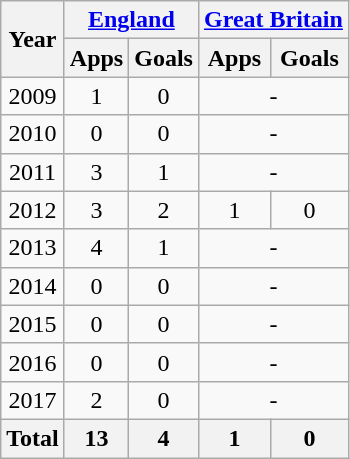<table class="wikitable" style="text-align:center">
<tr>
<th rowspan=2>Year</th>
<th colspan=2><a href='#'>England</a></th>
<th colspan=2><a href='#'>Great Britain</a></th>
</tr>
<tr>
<th>Apps</th>
<th>Goals</th>
<th>Apps</th>
<th>Goals</th>
</tr>
<tr>
<td>2009</td>
<td>1</td>
<td>0</td>
<td colspan="2">-</td>
</tr>
<tr>
<td>2010</td>
<td>0</td>
<td>0</td>
<td colspan="2">-</td>
</tr>
<tr>
<td>2011</td>
<td>3</td>
<td>1</td>
<td colspan="2">-</td>
</tr>
<tr>
<td>2012</td>
<td>3</td>
<td>2</td>
<td>1</td>
<td>0</td>
</tr>
<tr>
<td>2013</td>
<td>4</td>
<td>1</td>
<td colspan="2">-</td>
</tr>
<tr>
<td>2014</td>
<td>0</td>
<td>0</td>
<td colspan="2">-</td>
</tr>
<tr>
<td>2015</td>
<td>0</td>
<td>0</td>
<td colspan="2">-</td>
</tr>
<tr>
<td>2016</td>
<td>0</td>
<td>0</td>
<td colspan="2">-</td>
</tr>
<tr>
<td>2017</td>
<td>2</td>
<td>0</td>
<td colspan="2">-</td>
</tr>
<tr>
<th>Total</th>
<th>13</th>
<th>4</th>
<th>1</th>
<th>0</th>
</tr>
</table>
